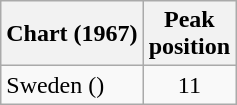<table class="wikitable sortable">
<tr>
<th align="center">Chart (1967)</th>
<th align="center">Peak<br>position</th>
</tr>
<tr>
<td align="left">Sweden ()</td>
<td align="center">11</td>
</tr>
</table>
